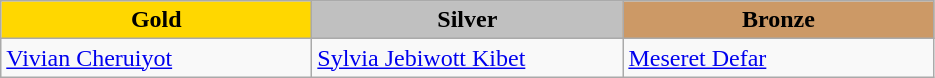<table class="wikitable" style="text-align:left">
<tr align="center">
<td width=200 bgcolor=gold><strong>Gold</strong></td>
<td width=200 bgcolor=silver><strong>Silver</strong></td>
<td width=200 bgcolor=CC9966><strong>Bronze</strong></td>
</tr>
<tr>
<td><a href='#'>Vivian Cheruiyot</a><br><em></em></td>
<td><a href='#'>Sylvia Jebiwott Kibet</a><br><em></em></td>
<td><a href='#'>Meseret Defar</a><br><em></em></td>
</tr>
</table>
